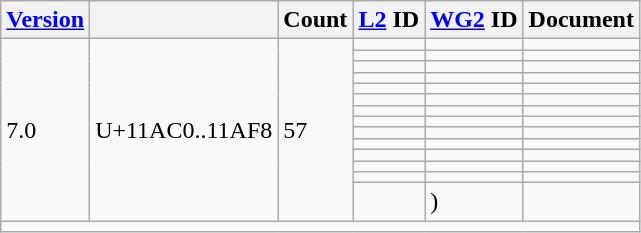<table class="wikitable sticky-header">
<tr>
<th><a href='#'>Version</a></th>
<th></th>
<th>Count</th>
<th><a href='#'>L2</a> ID</th>
<th><a href='#'>WG2</a> ID</th>
<th>Document</th>
</tr>
<tr>
<td rowspan="14">7.0</td>
<td rowspan="14">U+11AC0..11AF8</td>
<td rowspan="14">57</td>
<td></td>
<td></td>
<td></td>
</tr>
<tr>
<td></td>
<td></td>
<td></td>
</tr>
<tr>
<td></td>
<td></td>
<td></td>
</tr>
<tr>
<td></td>
<td></td>
<td></td>
</tr>
<tr>
<td></td>
<td></td>
<td></td>
</tr>
<tr>
<td></td>
<td></td>
<td></td>
</tr>
<tr>
<td></td>
<td></td>
<td></td>
</tr>
<tr>
<td></td>
<td></td>
<td></td>
</tr>
<tr>
<td></td>
<td></td>
<td></td>
</tr>
<tr>
<td></td>
<td></td>
<td></td>
</tr>
<tr>
<td></td>
<td></td>
<td></td>
</tr>
<tr>
<td></td>
<td></td>
<td></td>
</tr>
<tr>
<td></td>
<td></td>
<td></td>
</tr>
<tr>
<td></td>
<td> )</td>
<td></td>
</tr>
<tr class="sortbottom">
<td colspan="6"></td>
</tr>
</table>
